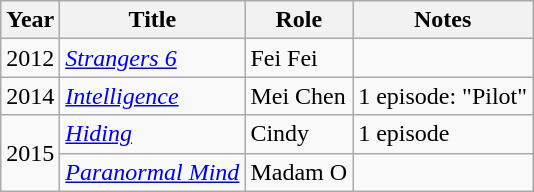<table class="wikitable">
<tr>
<th>Year</th>
<th>Title</th>
<th>Role</th>
<th>Notes</th>
</tr>
<tr>
<td>2012</td>
<td><em><a href='#'>Strangers 6</a></em></td>
<td>Fei Fei</td>
<td></td>
</tr>
<tr>
<td>2014</td>
<td><em><a href='#'>Intelligence</a></em></td>
<td>Mei Chen</td>
<td>1 episode: "Pilot"</td>
</tr>
<tr>
<td rowspan=2>2015</td>
<td><em><a href='#'>Hiding</a></em></td>
<td>Cindy</td>
<td>1 episode</td>
</tr>
<tr>
<td><em><a href='#'>Paranormal Mind</a></em></td>
<td>Madam O</td>
<td></td>
</tr>
</table>
